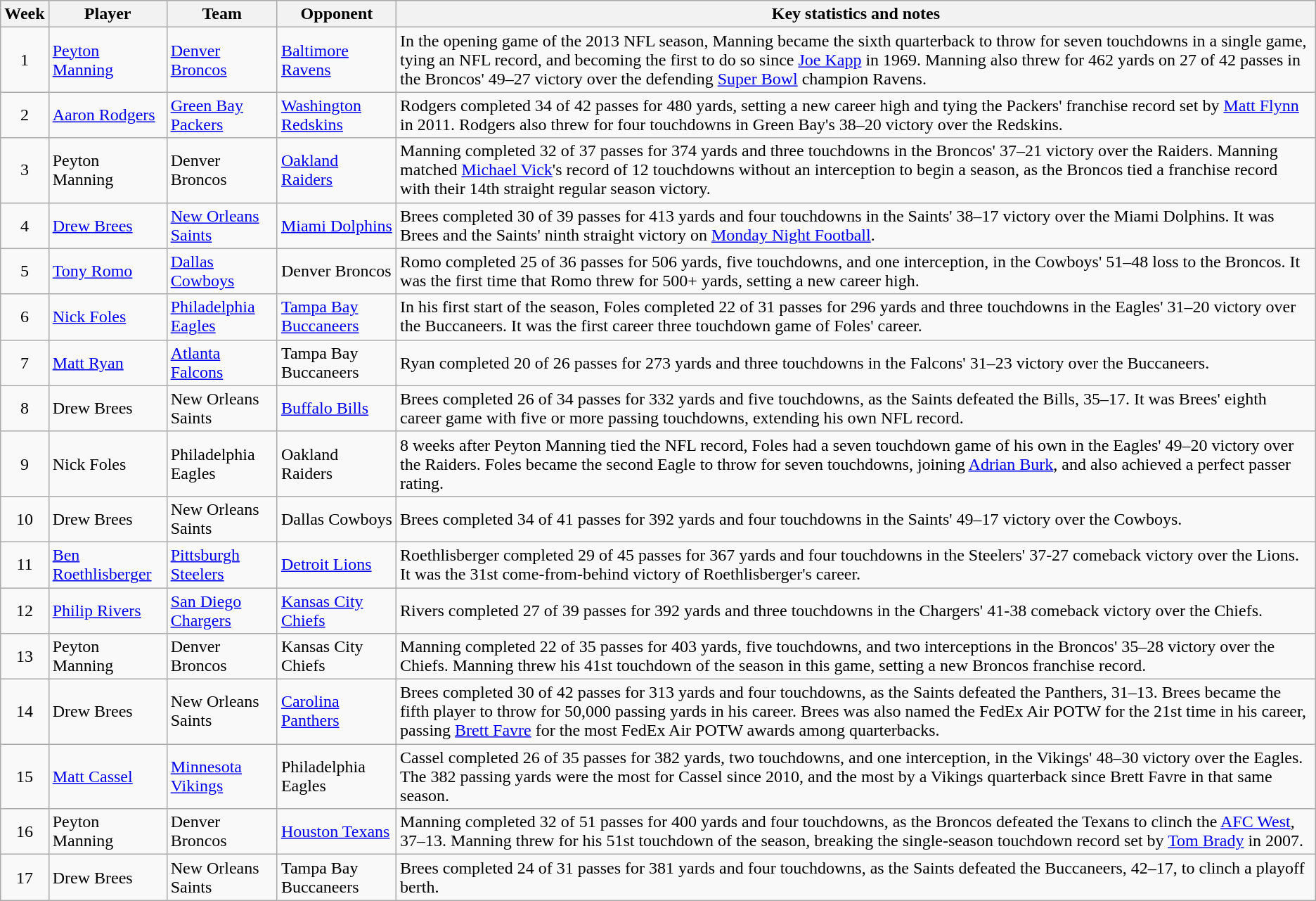<table class="wikitable">
<tr style="background:#efef;">
<th>Week</th>
<th>Player</th>
<th>Team</th>
<th>Opponent</th>
<th>Key statistics and notes</th>
</tr>
<tr>
<td align=center>1</td>
<td><a href='#'>Peyton Manning</a></td>
<td><a href='#'>Denver Broncos</a></td>
<td><a href='#'>Baltimore Ravens</a></td>
<td>In the opening game of the 2013 NFL season, Manning became the sixth quarterback to throw for seven touchdowns in a single game, tying an NFL record, and becoming the first to do so since <a href='#'>Joe Kapp</a> in 1969. Manning also threw for 462 yards on 27 of 42 passes in the Broncos' 49–27 victory over the defending <a href='#'>Super Bowl</a> champion Ravens.</td>
</tr>
<tr>
<td align=center>2</td>
<td><a href='#'>Aaron Rodgers</a></td>
<td><a href='#'>Green Bay Packers</a></td>
<td><a href='#'>Washington Redskins</a></td>
<td>Rodgers completed 34 of 42 passes for 480 yards, setting a new career high and tying the Packers' franchise record set by <a href='#'>Matt Flynn</a> in 2011. Rodgers also threw for four touchdowns in Green Bay's 38–20 victory over the Redskins.</td>
</tr>
<tr>
<td align=center>3</td>
<td>Peyton Manning</td>
<td>Denver Broncos</td>
<td><a href='#'>Oakland Raiders</a></td>
<td>Manning completed 32 of 37 passes for 374 yards and three touchdowns in the Broncos' 37–21 victory over the Raiders. Manning matched <a href='#'>Michael Vick</a>'s record of 12 touchdowns without an interception to begin a season, as the Broncos tied a franchise record with their 14th straight regular season victory.</td>
</tr>
<tr>
<td align=center>4</td>
<td><a href='#'>Drew Brees</a></td>
<td><a href='#'>New Orleans Saints</a></td>
<td><a href='#'>Miami Dolphins</a></td>
<td>Brees completed 30 of 39 passes for 413 yards and four touchdowns in the Saints' 38–17 victory over the Miami Dolphins. It was Brees and the Saints' ninth straight victory on <a href='#'>Monday Night Football</a>.</td>
</tr>
<tr>
<td align=center>5</td>
<td><a href='#'>Tony Romo</a></td>
<td><a href='#'>Dallas Cowboys</a></td>
<td>Denver Broncos</td>
<td>Romo completed 25 of 36 passes for 506 yards, five touchdowns, and one interception, in the Cowboys' 51–48 loss to the Broncos. It was the first time that Romo threw for 500+ yards, setting a new career high.</td>
</tr>
<tr>
<td align=center>6</td>
<td><a href='#'>Nick Foles</a></td>
<td><a href='#'>Philadelphia Eagles</a></td>
<td><a href='#'>Tampa Bay Buccaneers</a></td>
<td>In his first start of the season, Foles completed 22 of 31 passes for 296 yards and three touchdowns in the Eagles' 31–20 victory over the Buccaneers. It was the first career three touchdown game of Foles' career.</td>
</tr>
<tr>
<td align=center>7</td>
<td><a href='#'>Matt Ryan</a></td>
<td><a href='#'>Atlanta Falcons</a></td>
<td>Tampa Bay Buccaneers</td>
<td>Ryan completed 20 of 26 passes for 273 yards and three touchdowns in the Falcons' 31–23 victory over the Buccaneers.</td>
</tr>
<tr>
<td align=center>8</td>
<td>Drew Brees</td>
<td>New Orleans Saints</td>
<td><a href='#'>Buffalo Bills</a></td>
<td>Brees completed 26 of 34 passes for 332 yards and five touchdowns, as the Saints defeated the Bills, 35–17. It was Brees' eighth career game with five or more passing touchdowns, extending his own NFL record.</td>
</tr>
<tr>
<td align=center>9</td>
<td>Nick Foles</td>
<td>Philadelphia Eagles</td>
<td>Oakland Raiders</td>
<td>8 weeks after Peyton Manning tied the NFL record, Foles had a seven touchdown game of his own in the Eagles' 49–20 victory over the Raiders. Foles became the second Eagle to throw for seven touchdowns, joining <a href='#'>Adrian Burk</a>, and also achieved a perfect passer rating.</td>
</tr>
<tr>
<td align=center>10</td>
<td>Drew Brees</td>
<td>New Orleans Saints</td>
<td>Dallas Cowboys</td>
<td>Brees completed 34 of 41 passes for 392 yards and four touchdowns in the Saints' 49–17 victory over the Cowboys.</td>
</tr>
<tr>
<td align=center>11</td>
<td><a href='#'>Ben Roethlisberger</a></td>
<td><a href='#'>Pittsburgh Steelers</a></td>
<td><a href='#'>Detroit Lions</a></td>
<td>Roethlisberger completed 29 of 45 passes for 367 yards and four touchdowns in the Steelers' 37-27 comeback victory over the Lions. It was the 31st come-from-behind victory of Roethlisberger's career.</td>
</tr>
<tr>
<td align=center>12</td>
<td><a href='#'>Philip Rivers</a></td>
<td><a href='#'>San Diego Chargers</a></td>
<td><a href='#'>Kansas City Chiefs</a></td>
<td>Rivers completed 27 of 39 passes for 392 yards and three touchdowns in the Chargers' 41-38 comeback victory over the Chiefs.</td>
</tr>
<tr>
<td align=center>13</td>
<td>Peyton Manning</td>
<td>Denver Broncos</td>
<td>Kansas City Chiefs</td>
<td>Manning completed 22 of 35 passes for 403 yards, five touchdowns, and two interceptions in the Broncos' 35–28 victory over the Chiefs. Manning threw his 41st touchdown of the season in this game, setting a new Broncos franchise record.</td>
</tr>
<tr>
<td align=center>14</td>
<td>Drew Brees</td>
<td>New Orleans Saints</td>
<td><a href='#'>Carolina Panthers</a></td>
<td>Brees completed 30 of 42 passes for 313 yards and four touchdowns, as the Saints defeated the Panthers, 31–13. Brees became the fifth player to throw for 50,000 passing yards in his career. Brees was also named the FedEx Air POTW for the 21st time in his career, passing <a href='#'>Brett Favre</a> for the most FedEx Air POTW awards among quarterbacks.</td>
</tr>
<tr>
<td align=center>15</td>
<td><a href='#'>Matt Cassel</a></td>
<td><a href='#'>Minnesota Vikings</a></td>
<td>Philadelphia Eagles</td>
<td>Cassel completed 26 of 35 passes for 382 yards, two touchdowns, and one interception, in the Vikings' 48–30 victory over the Eagles. The 382 passing yards were the most for Cassel since 2010, and the most by a Vikings quarterback since Brett Favre in that same season.</td>
</tr>
<tr>
<td align=center>16</td>
<td>Peyton Manning</td>
<td>Denver Broncos</td>
<td><a href='#'>Houston Texans</a></td>
<td>Manning completed 32 of 51 passes for 400 yards and four touchdowns, as the Broncos defeated the Texans to clinch the <a href='#'>AFC West</a>, 37–13. Manning threw for his 51st touchdown of the season, breaking the single-season touchdown record set by <a href='#'>Tom Brady</a> in 2007.</td>
</tr>
<tr>
<td align=center>17</td>
<td>Drew Brees</td>
<td>New Orleans Saints</td>
<td>Tampa Bay Buccaneers</td>
<td>Brees completed 24 of 31 passes for 381 yards and four touchdowns, as the Saints defeated the Buccaneers, 42–17, to clinch a playoff berth.</td>
</tr>
</table>
